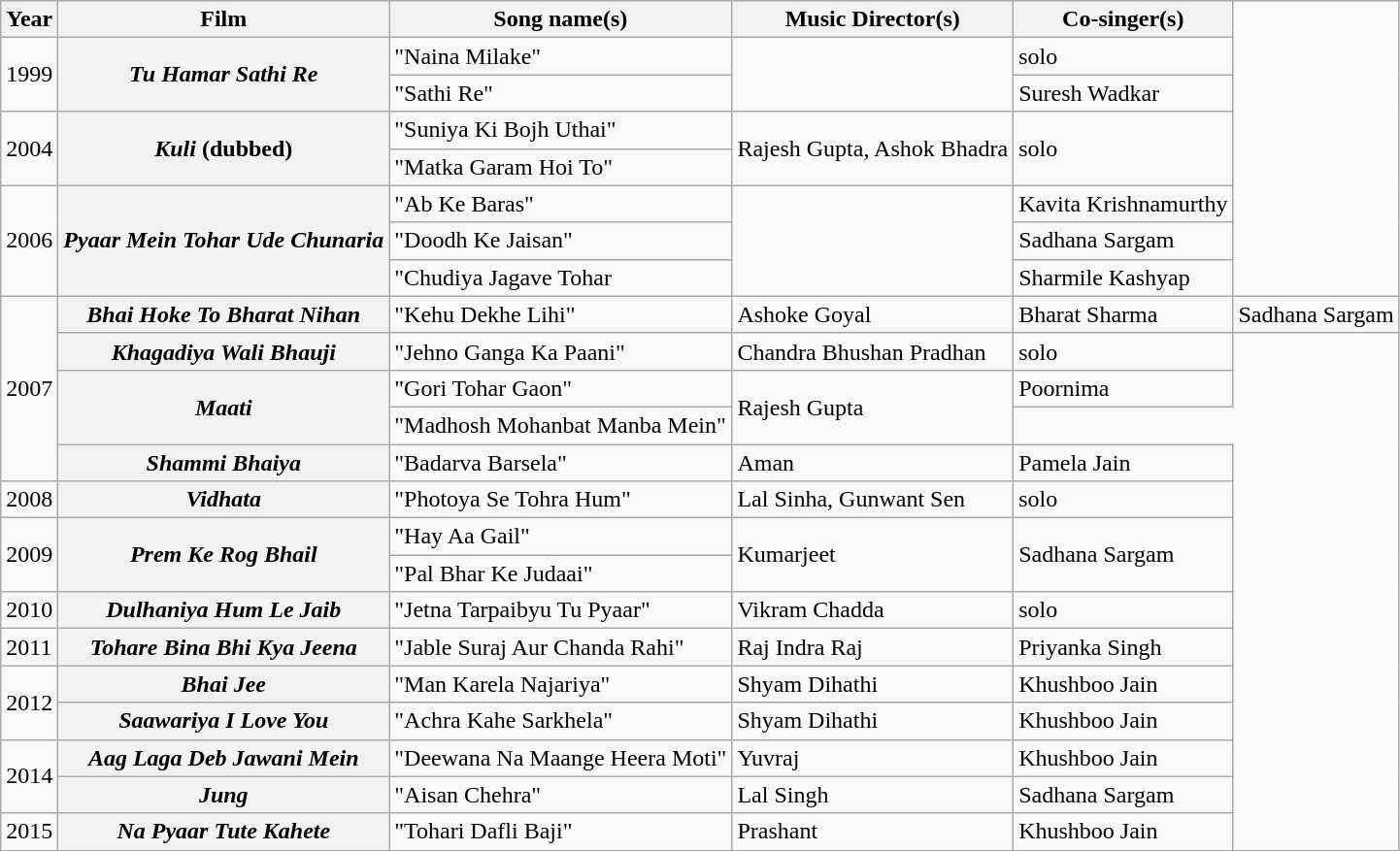<table class="wikitable sortable">
<tr>
<th>Year</th>
<th>Film</th>
<th>Song name(s)</th>
<th>Music Director(s)</th>
<th>Co-singer(s)</th>
</tr>
<tr>
<td rowspan=2>1999</td>
<th rowspan=2><em>Tu Hamar Sathi Re</em></th>
<td>"Naina Milake"</td>
<td rowspan=2></td>
<td>solo</td>
</tr>
<tr>
<td>"Sathi Re"</td>
<td>Suresh Wadkar</td>
</tr>
<tr>
<td rowspan=2>2004</td>
<th rowspan=2><em>Kuli</em> (dubbed)</th>
<td>"Suniya Ki Bojh Uthai"</td>
<td rowspan=2>Rajesh Gupta, Ashok Bhadra</td>
<td rowspan=2>solo</td>
</tr>
<tr>
<td>"Matka Garam Hoi To"</td>
</tr>
<tr>
<td rowspan=3>2006</td>
<th rowspan=3><em>Pyaar Mein Tohar Ude Chunaria</em></th>
<td>"Ab Ke Baras"</td>
<td rowspan=3></td>
<td>Kavita Krishnamurthy</td>
</tr>
<tr>
<td>"Doodh Ke Jaisan"</td>
<td>Sadhana Sargam</td>
</tr>
<tr>
<td>"Chudiya Jagave Tohar</td>
<td>Sharmile Kashyap</td>
</tr>
<tr>
<td rowspan=5>2007</td>
<th><em>Bhai Hoke To Bharat Nihan</em></th>
<td>"Kehu Dekhe Lihi"</td>
<td>Ashoke Goyal</td>
<td>Bharat Sharma</td>
<td>Sadhana Sargam</td>
</tr>
<tr>
<th><em>Khagadiya Wali Bhauji</em></th>
<td>"Jehno Ganga Ka Paani"</td>
<td>Chandra Bhushan Pradhan</td>
<td>solo</td>
</tr>
<tr>
<th rowspan=2><em>Maati</em></th>
<td>"Gori Tohar Gaon"</td>
<td rowspan=2>Rajesh Gupta</td>
<td>Poornima</td>
</tr>
<tr>
<td>"Madhosh Mohanbat Manba Mein"</td>
</tr>
<tr>
<th><em>Shammi Bhaiya</em></th>
<td>"Badarva Barsela"</td>
<td>Aman</td>
<td>Pamela Jain</td>
</tr>
<tr>
<td>2008</td>
<th><em>Vidhata</em></th>
<td>"Photoya Se Tohra Hum"</td>
<td>Lal Sinha, Gunwant Sen</td>
<td>solo</td>
</tr>
<tr>
<td rowspan=2>2009</td>
<th rowspan=2><em>Prem Ke Rog Bhail</em></th>
<td>"Hay Aa Gail"</td>
<td rowspan=2>Kumarjeet</td>
<td rowspan=2>Sadhana Sargam</td>
</tr>
<tr>
<td>"Pal Bhar Ke Judaai"</td>
</tr>
<tr>
<td>2010</td>
<th><em>Dulhaniya Hum Le Jaib</em></th>
<td>"Jetna Tarpaibyu Tu Pyaar"</td>
<td>Vikram Chadda</td>
<td>solo</td>
</tr>
<tr>
<td>2011</td>
<th><em>Tohare Bina Bhi Kya Jeena</em></th>
<td>"Jable Suraj Aur Chanda Rahi"</td>
<td>Raj Indra Raj</td>
<td>Priyanka Singh</td>
</tr>
<tr>
<td rowspan=2>2012</td>
<th><em>Bhai Jee</em></th>
<td>"Man Karela Najariya"</td>
<td>Shyam Dihathi</td>
<td>Khushboo Jain</td>
</tr>
<tr>
<th><em>Saawariya I Love You</em></th>
<td>"Achra Kahe Sarkhela"</td>
<td>Shyam Dihathi</td>
<td>Khushboo Jain</td>
</tr>
<tr>
<td rowspan=2>2014</td>
<th><em>Aag Laga Deb Jawani Mein</em></th>
<td>"Deewana Na Maange Heera Moti"</td>
<td>Yuvraj</td>
<td>Khushboo Jain</td>
</tr>
<tr>
<th><em>Jung</em></th>
<td>"Aisan Chehra"</td>
<td>Lal Singh</td>
<td>Sadhana Sargam</td>
</tr>
<tr>
<td>2015</td>
<th><em>Na Pyaar Tute Kahete</em></th>
<td>"Tohari Dafli Baji"</td>
<td>Prashant</td>
<td>Khushboo Jain</td>
</tr>
<tr>
</tr>
</table>
